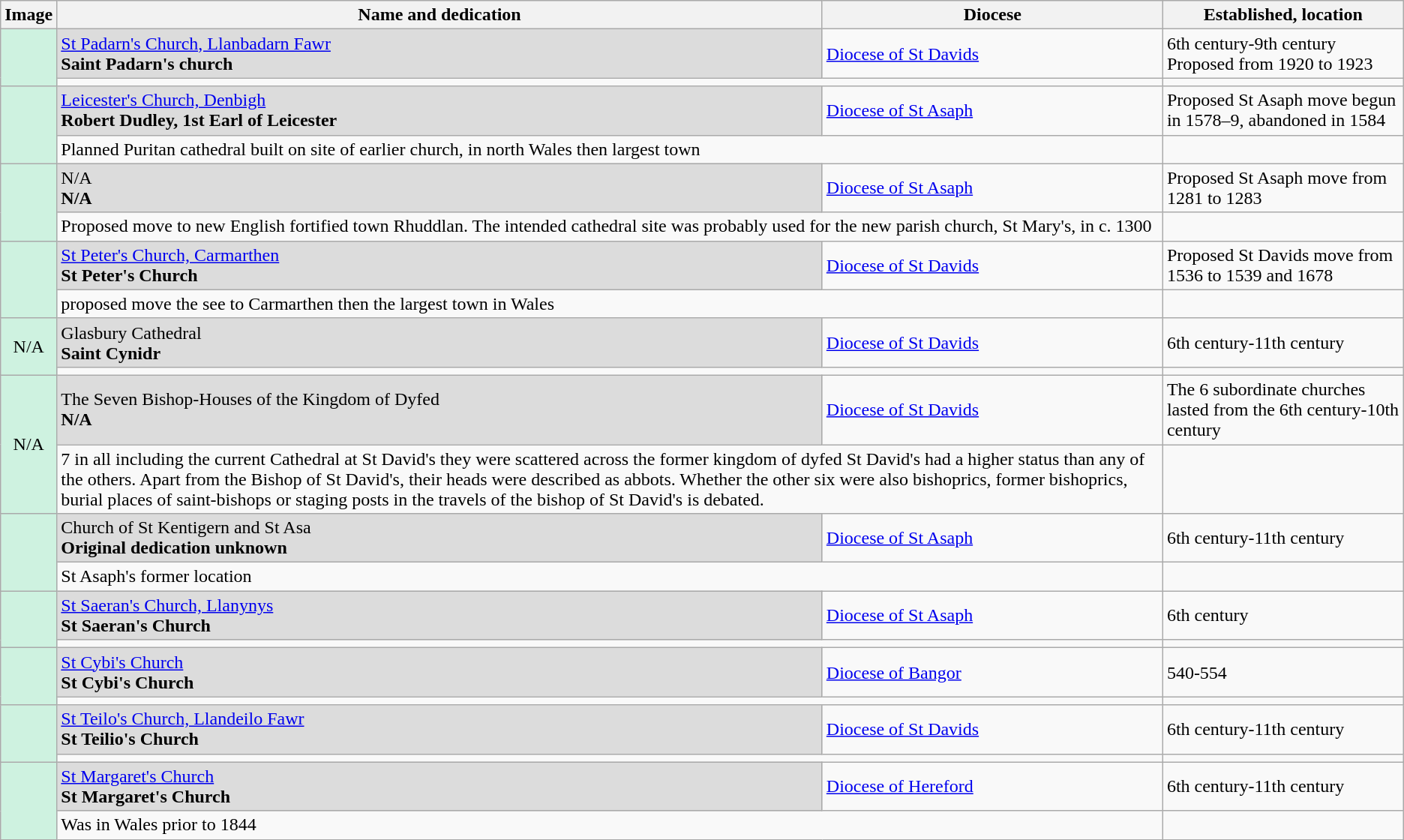<table class="wikitable">
<tr>
<th>Image</th>
<th>Name and dedication</th>
<th>Diocese</th>
<th>Established, location</th>
</tr>
<tr>
<td rowspan="2" align="center" bgcolor="#CEF2E0"></td>
<td bgcolor="Gainsboro"><a href='#'>St Padarn's Church, Llanbadarn Fawr</a><br><strong>	Saint Padarn's church</strong></td>
<td> <a href='#'>Diocese of St Davids</a></td>
<td>6th century-9th century<br>Proposed from 1920 to 1923</td>
</tr>
<tr>
<td colspan="2"></td>
<td></td>
</tr>
<tr>
<td rowspan="2" align="center" bgcolor="#CEF2E0"><br></td>
<td bgcolor="Gainsboro"><a href='#'>Leicester's Church, Denbigh</a><br><strong> Robert Dudley, 1st Earl of Leicester</strong></td>
<td> <a href='#'>Diocese of St Asaph</a></td>
<td>Proposed St Asaph move begun in 1578–9, abandoned in 1584</td>
</tr>
<tr>
<td colspan="2">Planned Puritan cathedral built on site of earlier church, in north Wales then largest town</td>
<td></td>
</tr>
<tr>
<td rowspan="2" align="center" bgcolor="#CEF2E0"><br></td>
<td bgcolor="Gainsboro">N/A<br><strong>N/A</strong></td>
<td><a href='#'>Diocese of St Asaph</a></td>
<td>Proposed St Asaph move from 1281 to 1283</td>
</tr>
<tr>
<td colspan="2">Proposed move to new English fortified town Rhuddlan. The intended cathedral site was probably used for the new parish church, St Mary's, in c. 1300</td>
<td></td>
</tr>
<tr>
<td rowspan="2" align="center" bgcolor="#CEF2E0"><br></td>
<td bgcolor="Gainsboro"><a href='#'>St Peter's Church, Carmarthen</a><br><strong>St Peter's Church</strong></td>
<td> <a href='#'>Diocese of St Davids</a></td>
<td>Proposed St Davids move from 1536 to 1539 and 1678</td>
</tr>
<tr>
<td colspan="2">proposed move the see to Carmarthen then the largest town in Wales</td>
<td></td>
</tr>
<tr>
<td rowspan="2" align="center" bgcolor="#CEF2E0">N/A</td>
<td bgcolor="Gainsboro">Glasbury Cathedral<br><strong>Saint Cynidr</strong></td>
<td> <a href='#'>Diocese of St Davids</a></td>
<td>6th century-11th century</td>
</tr>
<tr>
<td colspan="2"></td>
<td></td>
</tr>
<tr>
<td rowspan="2" align="center" bgcolor="#CEF2E0">N/A</td>
<td bgcolor="Gainsboro">The Seven Bishop-Houses of the Kingdom of Dyfed<br><strong>N/A</strong></td>
<td> <a href='#'>Diocese of St Davids</a></td>
<td>The 6 subordinate churches lasted from the 6th century-10th century</td>
</tr>
<tr>
<td colspan="2">7 in all including the current Cathedral at St David's they were scattered across the former kingdom of dyfed St David's had a higher status than any of the others. Apart from the Bishop of St David's, their heads were described as abbots. Whether the other six were also bishoprics, former bishoprics, burial places of saint-bishops or staging posts in the travels of the bishop of St David's is debated.</td>
<td></td>
</tr>
<tr>
<td rowspan="2" align="center" bgcolor="#CEF2E0"><br></td>
<td bgcolor="Gainsboro">Church of St Kentigern and St Asa<br><strong> Original dedication unknown</strong></td>
<td> <a href='#'>Diocese of St Asaph</a></td>
<td>6th century-11th century</td>
</tr>
<tr>
<td colspan="2">St Asaph's former location</td>
<td></td>
</tr>
<tr>
<td rowspan="2" align="center" bgcolor="#CEF2E0"><br></td>
<td bgcolor="Gainsboro"><a href='#'>St Saeran's Church, Llanynys</a><br><strong> St Saeran's Church</strong></td>
<td> <a href='#'>Diocese of St Asaph</a></td>
<td>6th century</td>
</tr>
<tr>
<td colspan="2"></td>
<td></td>
</tr>
<tr>
<td rowspan="2" align="center" bgcolor="#CEF2E0"><br></td>
<td bgcolor="Gainsboro"><a href='#'>St Cybi's Church</a><br><strong> St Cybi's Church</strong></td>
<td> <a href='#'>Diocese of Bangor</a></td>
<td>540-554</td>
</tr>
<tr>
<td colspan="2"></td>
<td></td>
</tr>
<tr>
<td rowspan="2" align="center" bgcolor="#CEF2E0"><br></td>
<td bgcolor="Gainsboro"><a href='#'>St Teilo's Church, Llandeilo Fawr</a><br><strong> St Teilio's Church</strong></td>
<td> <a href='#'>Diocese of St Davids</a></td>
<td>6th century-11th century</td>
</tr>
<tr>
<td colspan="2"></td>
<td></td>
</tr>
<tr>
<td rowspan="2" align="center" bgcolor="#CEF2E0"><br></td>
<td bgcolor="Gainsboro"><a href='#'>St Margaret's Church</a><br><strong>St Margaret's Church</strong></td>
<td><a href='#'>Diocese of Hereford</a></td>
<td>6th century-11th century</td>
</tr>
<tr>
<td colspan="2">Was in Wales prior to 1844</td>
<td></td>
</tr>
</table>
